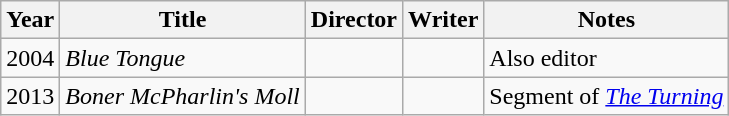<table class="wikitable">
<tr>
<th>Year</th>
<th>Title</th>
<th>Director</th>
<th>Writer</th>
<th>Notes</th>
</tr>
<tr>
<td>2004</td>
<td><em>Blue Tongue</em></td>
<td></td>
<td></td>
<td>Also editor</td>
</tr>
<tr>
<td>2013</td>
<td><em>Boner McPharlin's Moll</em></td>
<td></td>
<td></td>
<td>Segment of <em><a href='#'>The Turning</a></em></td>
</tr>
</table>
